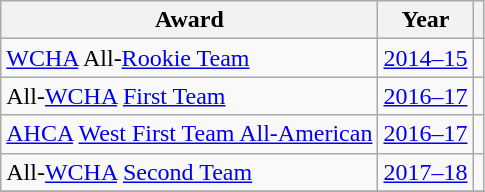<table class="wikitable">
<tr>
<th>Award</th>
<th>Year</th>
<th></th>
</tr>
<tr>
<td><a href='#'>WCHA</a> All-<a href='#'>Rookie Team</a></td>
<td><a href='#'>2014–15</a></td>
<td></td>
</tr>
<tr>
<td>All-<a href='#'>WCHA</a> <a href='#'>First Team</a></td>
<td><a href='#'>2016–17</a></td>
<td></td>
</tr>
<tr>
<td><a href='#'>AHCA</a> <a href='#'>West First Team All-American</a></td>
<td><a href='#'>2016–17</a></td>
<td></td>
</tr>
<tr>
<td>All-<a href='#'>WCHA</a> <a href='#'>Second Team</a></td>
<td><a href='#'>2017–18</a></td>
<td></td>
</tr>
<tr>
</tr>
</table>
